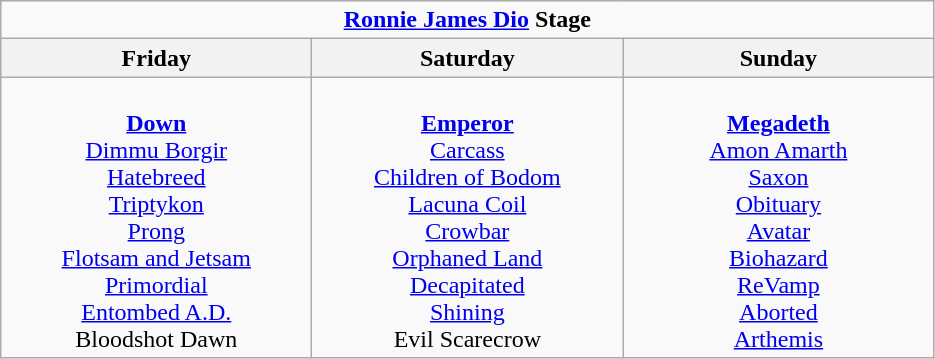<table class="wikitable">
<tr>
<td colspan="3" align="center"><strong><a href='#'>Ronnie James Dio</a> Stage</strong></td>
</tr>
<tr>
<th>Friday</th>
<th>Saturday</th>
<th>Sunday</th>
</tr>
<tr>
<td valign="top" align="center" width=200><br><strong><a href='#'>Down</a></strong><br>
<a href='#'>Dimmu Borgir</a><br>
<a href='#'>Hatebreed</a><br>
<a href='#'>Triptykon</a><br>
<a href='#'>Prong</a><br>
<a href='#'>Flotsam and Jetsam</a><br>
<a href='#'>Primordial</a><br>
<a href='#'>Entombed A.D.</a><br>
Bloodshot Dawn<br></td>
<td valign="top" align="center" width=200><br><strong><a href='#'>Emperor</a></strong><br>
<a href='#'>Carcass</a><br>
<a href='#'>Children of Bodom</a><br>
<a href='#'>Lacuna Coil</a><br>
<a href='#'>Crowbar</a><br>
<a href='#'>Orphaned Land</a><br>
<a href='#'>Decapitated</a><br>
<a href='#'>Shining</a><br>
Evil Scarecrow<br></td>
<td valign="top" align="center" width="200"><br><strong><a href='#'>Megadeth</a></strong><br>
<a href='#'>Amon Amarth</a><br>
<a href='#'>Saxon</a><br>
<a href='#'>Obituary</a><br>
<a href='#'>Avatar</a><br>
<a href='#'>Biohazard</a><br>
<a href='#'>ReVamp</a><br>
<a href='#'>Aborted</a><br>
<a href='#'>Arthemis</a><br></td>
</tr>
</table>
